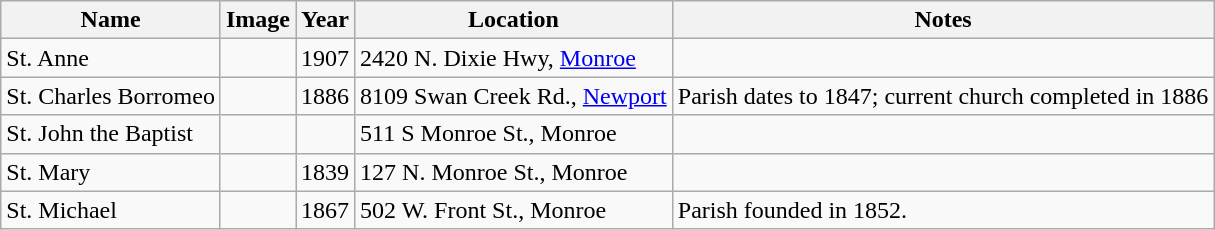<table class="wikitable sortable">
<tr>
<th>Name</th>
<th class="unsortable">Image</th>
<th>Year</th>
<th class="unsortable">Location</th>
<th class="unsortable">Notes</th>
</tr>
<tr>
<td>St. Anne</td>
<td></td>
<td>1907</td>
<td>2420 N. Dixie Hwy, <a href='#'>Monroe</a></td>
<td></td>
</tr>
<tr>
<td>St. Charles Borromeo</td>
<td></td>
<td>1886</td>
<td>8109 Swan Creek Rd., <a href='#'>Newport</a></td>
<td>Parish dates to 1847; current church completed in 1886</td>
</tr>
<tr>
<td>St. John the Baptist</td>
<td></td>
<td></td>
<td>511 S Monroe St., Monroe</td>
<td></td>
</tr>
<tr>
<td>St. Mary</td>
<td></td>
<td>1839</td>
<td>127 N. Monroe St., Monroe</td>
<td></td>
</tr>
<tr>
<td>St. Michael</td>
<td></td>
<td>1867</td>
<td>502 W. Front St., Monroe</td>
<td>Parish founded in 1852.</td>
</tr>
</table>
